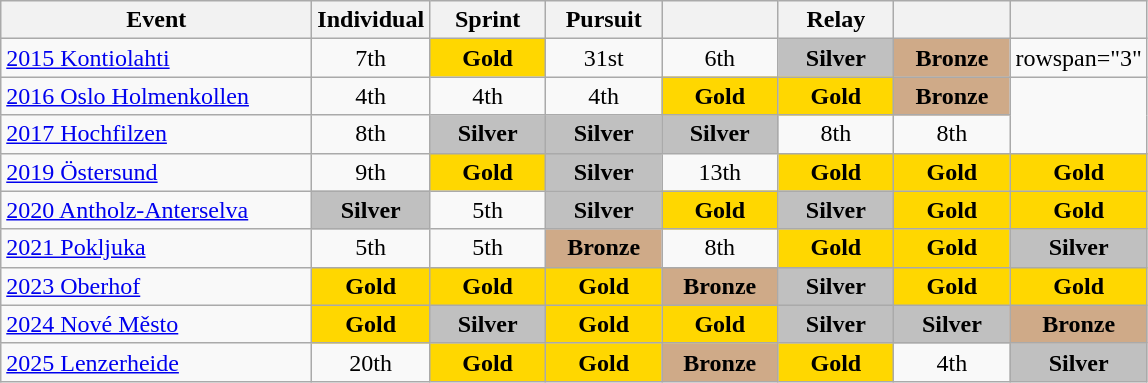<table class="wikitable" style="text-align: center;">
<tr ">
<th style="width:200px;">Event</th>
<th style="width:70px;">Individual</th>
<th style="width:70px;">Sprint</th>
<th style="width:70px;">Pursuit</th>
<th style="width:70px;"></th>
<th style="width:70px;">Relay</th>
<th style="width:70px;"></th>
<th style="width:70px;"></th>
</tr>
<tr>
<td align=left> <a href='#'>2015 Kontiolahti</a></td>
<td>7th</td>
<td style="background:gold;"><strong>Gold</strong></td>
<td>31st</td>
<td>6th</td>
<td style="background:silver;"><strong>Silver</strong></td>
<td style="background:#cfaa88;"><strong>Bronze</strong></td>
<td>rowspan="3" </td>
</tr>
<tr>
<td align=left> <a href='#'>2016 Oslo Holmenkollen</a></td>
<td>4th</td>
<td>4th</td>
<td>4th</td>
<td style="background:gold;"><strong>Gold</strong></td>
<td style="background:gold;"><strong>Gold</strong></td>
<td style="background:#cfaa88;"><strong>Bronze</strong></td>
</tr>
<tr>
<td align=left> <a href='#'>2017 Hochfilzen</a></td>
<td>8th</td>
<td align=center bgcolor=silver><strong>Silver</strong></td>
<td align=center bgcolor=silver><strong>Silver</strong></td>
<td align=center bgcolor=silver><strong>Silver</strong></td>
<td>8th</td>
<td>8th</td>
</tr>
<tr>
<td align=left> <a href='#'>2019 Östersund</a></td>
<td>9th</td>
<td style="background:gold;"><strong>Gold</strong></td>
<td style="background:silver;"><strong>Silver</strong></td>
<td>13th</td>
<td style="background:gold;"><strong>Gold</strong></td>
<td style="background:gold;"><strong>Gold</strong></td>
<td style="background:gold;"><strong>Gold</strong></td>
</tr>
<tr>
<td align=left> <a href='#'>2020 Antholz-Anterselva</a></td>
<td style="background:silver;"><strong>Silver</strong></td>
<td>5th</td>
<td style="background:silver;"><strong>Silver</strong></td>
<td style="background:gold;"><strong>Gold</strong></td>
<td style="background:silver;"><strong>Silver</strong></td>
<td style="background:gold;"><strong>Gold</strong></td>
<td style="background:gold;"><strong>Gold</strong></td>
</tr>
<tr>
<td align=left> <a href='#'>2021 Pokljuka</a></td>
<td>5th</td>
<td>5th</td>
<td style="background:#cfaa88;"><strong>Bronze</strong></td>
<td>8th</td>
<td style="background:gold;"><strong>Gold</strong></td>
<td style="background:gold;"><strong>Gold</strong></td>
<td style="background:silver;"><strong>Silver</strong></td>
</tr>
<tr>
<td align=left> <a href='#'>2023 Oberhof</a></td>
<td style="background:gold;"><strong>Gold</strong></td>
<td style="background:gold;"><strong>Gold</strong></td>
<td style="background:gold;"><strong>Gold</strong></td>
<td style="background:#cfaa88;"><strong>Bronze</strong></td>
<td align=center bgcolor=silver><strong>Silver</strong></td>
<td style="background:gold;"><strong>Gold</strong></td>
<td style="background:gold;"><strong>Gold</strong></td>
</tr>
<tr>
<td align=left> <a href='#'>2024 Nové Město</a></td>
<td style="background:gold;"><strong>Gold</strong></td>
<td align=center bgcolor=silver><strong>Silver</strong></td>
<td style="background:gold;"><strong>Gold</strong></td>
<td style="background:gold;"><strong>Gold</strong></td>
<td align=center bgcolor=silver><strong>Silver</strong></td>
<td align=center bgcolor=silver><strong>Silver</strong></td>
<td style="background:#cfaa88;"><strong>Bronze</strong></td>
</tr>
<tr>
<td align=left> <a href='#'>2025 Lenzerheide</a></td>
<td>20th</td>
<td style="background:gold;"><strong>Gold</strong></td>
<td style="background:gold;"><strong>Gold</strong></td>
<td style="background:#cfaa88;"><strong>Bronze</strong></td>
<td style="background:gold;"><strong>Gold</strong></td>
<td>4th</td>
<td align=center bgcolor=silver><strong>Silver</strong></td>
</tr>
</table>
